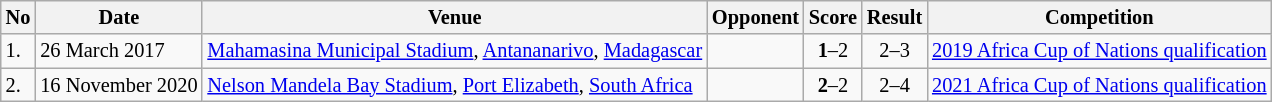<table class="wikitable" style="font-size:85%;">
<tr>
<th>No</th>
<th>Date</th>
<th>Venue</th>
<th>Opponent</th>
<th>Score</th>
<th>Result</th>
<th>Competition</th>
</tr>
<tr>
<td>1.</td>
<td>26 March 2017</td>
<td><a href='#'>Mahamasina Municipal Stadium</a>, <a href='#'>Antananarivo</a>, <a href='#'>Madagascar</a></td>
<td></td>
<td align=center><strong>1</strong>–2</td>
<td align=center>2–3</td>
<td><a href='#'>2019 Africa Cup of Nations qualification</a></td>
</tr>
<tr>
<td>2.</td>
<td>16 November 2020</td>
<td><a href='#'>Nelson Mandela Bay Stadium</a>, <a href='#'>Port Elizabeth</a>, <a href='#'>South Africa</a></td>
<td></td>
<td align=center><strong>2</strong>–2</td>
<td align=center>2–4</td>
<td><a href='#'>2021 Africa Cup of Nations qualification</a></td>
</tr>
</table>
